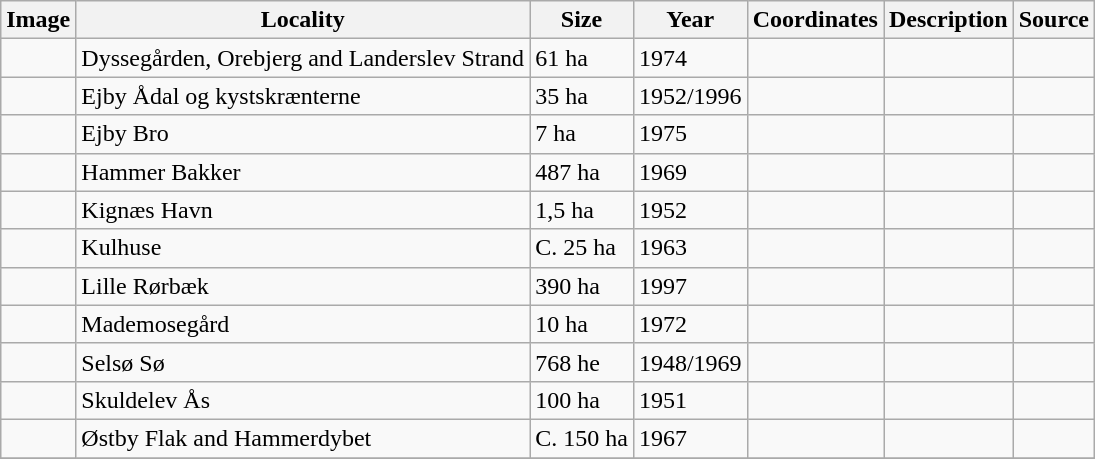<table class="wikitable sortable">
<tr>
<th>Image</th>
<th>Locality</th>
<th>Size</th>
<th>Year</th>
<th>Coordinates</th>
<th>Description</th>
<th>Source</th>
</tr>
<tr>
<td></td>
<td>Dyssegården, Orebjerg and Landerslev Strand</td>
<td>61 ha</td>
<td>1974</td>
<td></td>
<td></td>
<td></td>
</tr>
<tr>
<td></td>
<td>Ejby Ådal og kystskrænterne</td>
<td>35 ha</td>
<td>1952/1996</td>
<td></td>
<td></td>
<td></td>
</tr>
<tr>
<td></td>
<td>Ejby Bro</td>
<td>7 ha</td>
<td>1975</td>
<td></td>
<td></td>
<td></td>
</tr>
<tr>
<td></td>
<td>Hammer Bakker</td>
<td>487 ha</td>
<td>1969</td>
<td></td>
<td></td>
<td></td>
</tr>
<tr>
<td></td>
<td>Kignæs Havn</td>
<td>1,5 ha</td>
<td>1952</td>
<td></td>
<td></td>
<td></td>
</tr>
<tr>
<td></td>
<td>Kulhuse</td>
<td>C. 25 ha</td>
<td>1963</td>
<td></td>
<td></td>
<td></td>
</tr>
<tr>
<td></td>
<td>Lille Rørbæk</td>
<td>390 ha</td>
<td>1997</td>
<td></td>
<td></td>
<td></td>
</tr>
<tr>
<td></td>
<td>Mademosegård</td>
<td>10 ha</td>
<td>1972</td>
<td></td>
<td></td>
<td></td>
</tr>
<tr>
<td></td>
<td>Selsø Sø</td>
<td>768 he</td>
<td>1948/1969</td>
<td></td>
<td></td>
<td></td>
</tr>
<tr>
<td></td>
<td>Skuldelev Ås</td>
<td>100 ha</td>
<td>1951</td>
<td></td>
<td></td>
<td></td>
</tr>
<tr>
<td></td>
<td>Østby Flak and Hammerdybet</td>
<td>C. 150 ha</td>
<td>1967</td>
<td></td>
<td></td>
<td></td>
</tr>
<tr>
</tr>
</table>
